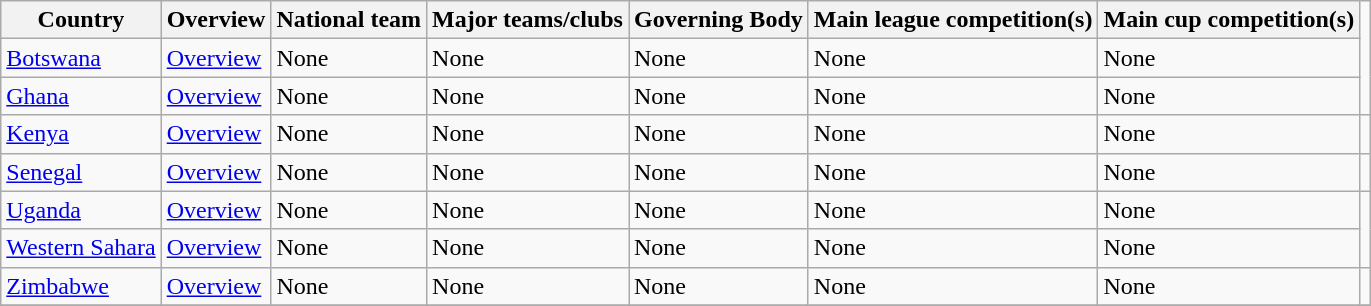<table class="wikitable">
<tr>
<th>Country</th>
<th>Overview</th>
<th>National team</th>
<th>Major teams/clubs</th>
<th>Governing Body</th>
<th>Main league competition(s)</th>
<th>Main cup competition(s)</th>
</tr>
<tr>
<td> <a href='#'>Botswana</a></td>
<td><a href='#'>Overview</a></td>
<td>None</td>
<td>None</td>
<td>None</td>
<td>None</td>
<td>None</td>
</tr>
<tr>
<td> <a href='#'>Ghana</a></td>
<td><a href='#'>Overview</a></td>
<td>None</td>
<td>None</td>
<td>None</td>
<td>None</td>
<td>None</td>
</tr>
<tr>
<td> <a href='#'>Kenya</a></td>
<td><a href='#'>Overview</a></td>
<td>None</td>
<td>None</td>
<td>None</td>
<td>None</td>
<td>None</td>
<td></td>
</tr>
<tr>
<td> <a href='#'>Senegal</a></td>
<td><a href='#'>Overview</a></td>
<td>None</td>
<td>None</td>
<td>None</td>
<td>None</td>
<td>None</td>
<td></td>
</tr>
<tr>
<td> <a href='#'>Uganda</a></td>
<td><a href='#'>Overview</a></td>
<td>None</td>
<td>None</td>
<td>None</td>
<td>None</td>
<td>None</td>
</tr>
<tr>
<td> <a href='#'>Western Sahara</a></td>
<td><a href='#'>Overview</a></td>
<td>None</td>
<td>None</td>
<td>None</td>
<td>None</td>
<td>None</td>
</tr>
<tr>
<td> <a href='#'>Zimbabwe</a></td>
<td><a href='#'>Overview</a></td>
<td>None</td>
<td>None</td>
<td>None</td>
<td>None</td>
<td>None</td>
<td></td>
</tr>
<tr>
</tr>
</table>
